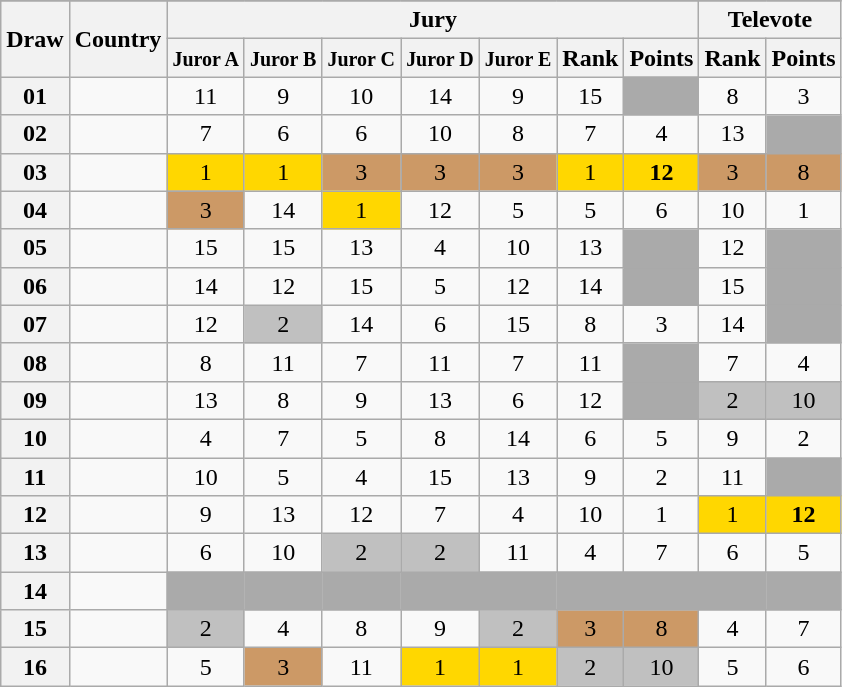<table class="sortable wikitable collapsible plainrowheaders" style="text-align:center;">
<tr>
</tr>
<tr>
<th scope="col" rowspan="2">Draw</th>
<th scope="col" rowspan="2">Country</th>
<th scope="col" colspan="7">Jury</th>
<th scope="col" colspan="2">Televote</th>
</tr>
<tr>
<th scope="col"><small>Juror A</small></th>
<th scope="col"><small>Juror B</small></th>
<th scope="col"><small>Juror C</small></th>
<th scope="col"><small>Juror D</small></th>
<th scope="col"><small>Juror E</small></th>
<th scope="col">Rank</th>
<th scope="col">Points</th>
<th scope="col">Rank</th>
<th scope="col">Points</th>
</tr>
<tr>
<th scope="row" style="text-align:center;">01</th>
<td style="text-align:left;"></td>
<td>11</td>
<td>9</td>
<td>10</td>
<td>14</td>
<td>9</td>
<td>15</td>
<td style="background:#AAAAAA;"></td>
<td>8</td>
<td>3</td>
</tr>
<tr>
<th scope="row" style="text-align:center;">02</th>
<td style="text-align:left;"></td>
<td>7</td>
<td>6</td>
<td>6</td>
<td>10</td>
<td>8</td>
<td>7</td>
<td>4</td>
<td>13</td>
<td style="background:#AAAAAA;"></td>
</tr>
<tr>
<th scope="row" style="text-align:center;">03</th>
<td style="text-align:left;"></td>
<td style="background:gold;">1</td>
<td style="background:gold;">1</td>
<td style="background:#CC9966;">3</td>
<td style="background:#CC9966;">3</td>
<td style="background:#CC9966;">3</td>
<td style="background:gold;">1</td>
<td style="background:gold;"><strong>12</strong></td>
<td style="background:#CC9966;">3</td>
<td style="background:#CC9966;">8</td>
</tr>
<tr>
<th scope="row" style="text-align:center;">04</th>
<td style="text-align:left;"></td>
<td style="background:#CC9966;">3</td>
<td>14</td>
<td style="background:gold;">1</td>
<td>12</td>
<td>5</td>
<td>5</td>
<td>6</td>
<td>10</td>
<td>1</td>
</tr>
<tr>
<th scope="row" style="text-align:center;">05</th>
<td style="text-align:left;"></td>
<td>15</td>
<td>15</td>
<td>13</td>
<td>4</td>
<td>10</td>
<td>13</td>
<td style="background:#AAAAAA;"></td>
<td>12</td>
<td style="background:#AAAAAA;"></td>
</tr>
<tr>
<th scope="row" style="text-align:center;">06</th>
<td style="text-align:left;"></td>
<td>14</td>
<td>12</td>
<td>15</td>
<td>5</td>
<td>12</td>
<td>14</td>
<td style="background:#AAAAAA;"></td>
<td>15</td>
<td style="background:#AAAAAA;"></td>
</tr>
<tr>
<th scope="row" style="text-align:center;">07</th>
<td style="text-align:left;"></td>
<td>12</td>
<td style="background:silver;">2</td>
<td>14</td>
<td>6</td>
<td>15</td>
<td>8</td>
<td>3</td>
<td>14</td>
<td style="background:#AAAAAA;"></td>
</tr>
<tr>
<th scope="row" style="text-align:center;">08</th>
<td style="text-align:left;"></td>
<td>8</td>
<td>11</td>
<td>7</td>
<td>11</td>
<td>7</td>
<td>11</td>
<td style="background:#AAAAAA;"></td>
<td>7</td>
<td>4</td>
</tr>
<tr>
<th scope="row" style="text-align:center;">09</th>
<td style="text-align:left;"></td>
<td>13</td>
<td>8</td>
<td>9</td>
<td>13</td>
<td>6</td>
<td>12</td>
<td style="background:#AAAAAA;"></td>
<td style="background:silver;">2</td>
<td style="background:silver;">10</td>
</tr>
<tr>
<th scope="row" style="text-align:center;">10</th>
<td style="text-align:left;"></td>
<td>4</td>
<td>7</td>
<td>5</td>
<td>8</td>
<td>14</td>
<td>6</td>
<td>5</td>
<td>9</td>
<td>2</td>
</tr>
<tr>
<th scope="row" style="text-align:center;">11</th>
<td style="text-align:left;"></td>
<td>10</td>
<td>5</td>
<td>4</td>
<td>15</td>
<td>13</td>
<td>9</td>
<td>2</td>
<td>11</td>
<td style="background:#AAAAAA;"></td>
</tr>
<tr>
<th scope="row" style="text-align:center;">12</th>
<td style="text-align:left;"></td>
<td>9</td>
<td>13</td>
<td>12</td>
<td>7</td>
<td>4</td>
<td>10</td>
<td>1</td>
<td style="background:gold;">1</td>
<td style="background:gold;"><strong>12</strong></td>
</tr>
<tr>
<th scope="row" style="text-align:center;">13</th>
<td style="text-align:left;"></td>
<td>6</td>
<td>10</td>
<td style="background:silver;">2</td>
<td style="background:silver;">2</td>
<td>11</td>
<td>4</td>
<td>7</td>
<td>6</td>
<td>5</td>
</tr>
<tr class="sortbottom">
<th scope="row" style="text-align:center;">14</th>
<td style="text-align:left;"></td>
<td style="background:#AAAAAA;"></td>
<td style="background:#AAAAAA;"></td>
<td style="background:#AAAAAA;"></td>
<td style="background:#AAAAAA;"></td>
<td style="background:#AAAAAA;"></td>
<td style="background:#AAAAAA;"></td>
<td style="background:#AAAAAA;"></td>
<td style="background:#AAAAAA;"></td>
<td style="background:#AAAAAA;"></td>
</tr>
<tr>
<th scope="row" style="text-align:center;">15</th>
<td style="text-align:left;"></td>
<td style="background:silver;">2</td>
<td>4</td>
<td>8</td>
<td>9</td>
<td style="background:silver;">2</td>
<td style="background:#CC9966;">3</td>
<td style="background:#CC9966;">8</td>
<td>4</td>
<td>7</td>
</tr>
<tr>
<th scope="row" style="text-align:center;">16</th>
<td style="text-align:left;"></td>
<td>5</td>
<td style="background:#CC9966;">3</td>
<td>11</td>
<td style="background:gold;">1</td>
<td style="background:gold;">1</td>
<td style="background:silver;">2</td>
<td style="background:silver;">10</td>
<td>5</td>
<td>6</td>
</tr>
</table>
